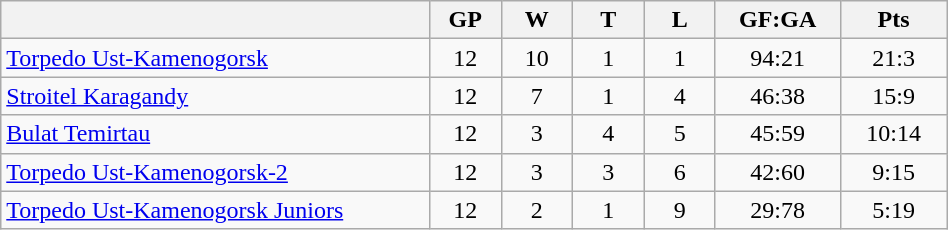<table class="wikitable" width="50%">
<tr>
<th width="30%" bgcolor="#e0e0e0"></th>
<th width="5%" bgcolor="#e0e0e0">GP</th>
<th width="5%" bgcolor="#e0e0e0">W</th>
<th width="5%" bgcolor="#e0e0e0">T</th>
<th width="5%" bgcolor="#e0e0e0">L</th>
<th width="7.5%" bgcolor="#e0e0e0">GF:GA</th>
<th width="7.5%" bgcolor="#e0e0e0">Pts</th>
</tr>
<tr align="center">
<td align="left"><a href='#'>Torpedo Ust-Kamenogorsk</a></td>
<td>12</td>
<td>10</td>
<td>1</td>
<td>1</td>
<td>94:21</td>
<td>21:3</td>
</tr>
<tr align="center">
<td align="left"><a href='#'>Stroitel Karagandy</a></td>
<td>12</td>
<td>7</td>
<td>1</td>
<td>4</td>
<td>46:38</td>
<td>15:9</td>
</tr>
<tr align="center">
<td align="left"><a href='#'>Bulat Temirtau</a></td>
<td>12</td>
<td>3</td>
<td>4</td>
<td>5</td>
<td>45:59</td>
<td>10:14</td>
</tr>
<tr align="center">
<td align="left"><a href='#'>Torpedo Ust-Kamenogorsk-2</a></td>
<td>12</td>
<td>3</td>
<td>3</td>
<td>6</td>
<td>42:60</td>
<td>9:15</td>
</tr>
<tr align="center">
<td align="left"><a href='#'>Torpedo Ust-Kamenogorsk Juniors</a></td>
<td>12</td>
<td>2</td>
<td>1</td>
<td>9</td>
<td>29:78</td>
<td>5:19</td>
</tr>
</table>
